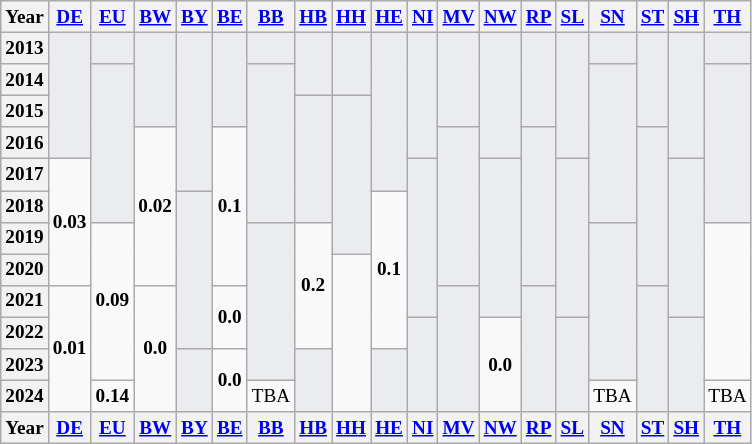<table class="wikitable sortable" style="font-size:80%; text-align:center">
<tr>
<th>Year</th>
<th><a href='#'>DE</a></th>
<th><a href='#'>EU</a></th>
<th><a href='#'>BW</a></th>
<th><a href='#'>BY</a></th>
<th><a href='#'>BE</a></th>
<th><a href='#'>BB</a></th>
<th><a href='#'>HB</a></th>
<th><a href='#'>HH</a></th>
<th><a href='#'>HE</a></th>
<th><a href='#'>NI</a></th>
<th><a href='#'>MV</a></th>
<th><a href='#'>NW</a></th>
<th><a href='#'>RP</a></th>
<th><a href='#'>SL</a></th>
<th><a href='#'>SN</a></th>
<th><a href='#'>ST</a></th>
<th><a href='#'>SH</a></th>
<th><a href='#'>TH</a></th>
</tr>
<tr>
<th>2013</th>
<td rowspan="4" bgcolor="#ebecf0"></td>
<td rowspan="1" bgcolor="#ebecf0"></td>
<td rowspan="3" bgcolor="#ebecf0"></td>
<td rowspan="5" bgcolor="#ebecf0"></td>
<td rowspan="3" bgcolor="#ebecf0"></td>
<td rowspan="1" bgcolor="#ebecf0"></td>
<td rowspan="2" bgcolor="#ebecf0"></td>
<td rowspan="2" bgcolor="#ebecf0"></td>
<td rowspan="5" bgcolor="#ebecf0"></td>
<td rowspan="4" bgcolor="#ebecf0"></td>
<td rowspan="3" bgcolor="#ebecf0"></td>
<td rowspan="4" bgcolor="#ebecf0"></td>
<td rowspan="3" bgcolor="#ebecf0"></td>
<td rowspan="4" bgcolor="#ebecf0"></td>
<td rowspan="1" bgcolor="#ebecf0"></td>
<td rowspan="3" bgcolor="#ebecf0"></td>
<td rowspan="4" bgcolor="#ebecf0"></td>
<td rowspan="1" bgcolor="#ebecf0"></td>
</tr>
<tr>
<th>2014</th>
<td rowspan="5" bgcolor="#ebecf0"></td>
<td rowspan="5" bgcolor="#ebecf0"></td>
<td rowspan="5" bgcolor="#ebecf0"></td>
<td rowspan="5" bgcolor="#ebecf0"></td>
</tr>
<tr>
<th>2015</th>
<td rowspan="4" bgcolor="#ebecf0"></td>
<td rowspan="5" bgcolor="#ebecf0"></td>
</tr>
<tr>
<th>2016</th>
<td rowspan="5"> <strong>0.02</strong></td>
<td rowspan="5"> <strong>0.1</strong></td>
<td rowspan="5" bgcolor="#ebecf0"></td>
<td rowspan="5" bgcolor="#ebecf0"></td>
<td rowspan="5" bgcolor="#ebecf0"></td>
</tr>
<tr>
<th>2017</th>
<td rowspan="4"> <strong>0.03</strong></td>
<td rowspan="5" bgcolor="#ebecf0"></td>
<td rowspan="5" bgcolor="#ebecf0"></td>
<td rowspan="5" bgcolor="#ebecf0"></td>
<td rowspan="5" bgcolor="#ebecf0"></td>
</tr>
<tr>
<th>2018</th>
<td rowspan="5" bgcolor="#ebecf0"></td>
<td rowspan="5"> <strong>0.1</strong></td>
</tr>
<tr>
<th>2019</th>
<td rowspan="5"> <strong>0.09</strong></td>
<td rowspan="5" bgcolor="#ebecf0"></td>
<td rowspan="4"> <strong>0.2</strong></td>
<td rowspan="5" bgcolor="#ebecf0"></td>
<td rowspan="5"> </td>
</tr>
<tr>
<th>2020</th>
<td rowspan="5"> </td>
</tr>
<tr>
<th>2021</th>
<td rowspan="4"> <strong>0.01</strong></td>
<td rowspan="4"> <strong>0.0</strong></td>
<td rowspan="2"> <strong>0.0</strong></td>
<td rowspan="4" bgcolor="#ebecf0"></td>
<td rowspan="4" bgcolor="#ebecf0"></td>
<td rowspan="4" bgcolor="#ebecf0"></td>
</tr>
<tr>
<th>2022</th>
<td rowspan="3" bgcolor="#ebecf0"></td>
<td rowspan="3"> <strong>0.0</strong></td>
<td rowspan="3" bgcolor="#ebecf0"></td>
<td rowspan="3" bgcolor="#ebecf0"></td>
</tr>
<tr class="sortbottom">
<th>2023</th>
<td rowspan="2" bgcolor="#ebecf0"></td>
<td rowspan="2"><strong>0.0</strong></td>
<td rowspan="2" bgcolor="#ebecf0"></td>
<td rowspan="2" bgcolor="#ebecf0"></td>
</tr>
<tr>
<th>2024</th>
<td rowspan="1"> <strong>0.14</strong></td>
<td>TBA</td>
<td>TBA</td>
<td>TBA</td>
</tr>
<tr class="sortbottom">
<th>Year</th>
<th><a href='#'>DE</a></th>
<th><a href='#'>EU</a></th>
<th><a href='#'>BW</a></th>
<th><a href='#'>BY</a></th>
<th><a href='#'>BE</a></th>
<th><a href='#'>BB</a></th>
<th><a href='#'>HB</a></th>
<th><a href='#'>HH</a></th>
<th><a href='#'>HE</a></th>
<th><a href='#'>NI</a></th>
<th><a href='#'>MV</a></th>
<th><a href='#'>NW</a></th>
<th><a href='#'>RP</a></th>
<th><a href='#'>SL</a></th>
<th><a href='#'>SN</a></th>
<th><a href='#'>ST</a></th>
<th><a href='#'>SH</a></th>
<th><a href='#'>TH</a></th>
</tr>
</table>
